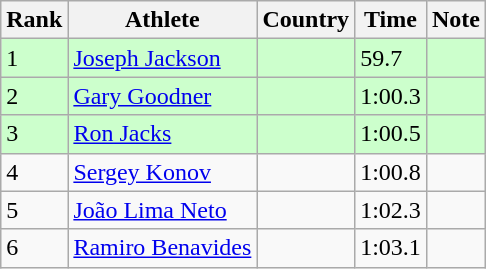<table class="wikitable sortable">
<tr>
<th>Rank</th>
<th>Athlete</th>
<th>Country</th>
<th>Time</th>
<th>Note</th>
</tr>
<tr bgcolor=#CCFFCC>
<td>1</td>
<td><a href='#'>Joseph Jackson</a></td>
<td></td>
<td>59.7</td>
<td></td>
</tr>
<tr bgcolor=#CCFFCC>
<td>2</td>
<td><a href='#'>Gary Goodner</a></td>
<td></td>
<td>1:00.3</td>
<td></td>
</tr>
<tr bgcolor=#CCFFCC>
<td>3</td>
<td><a href='#'>Ron Jacks</a></td>
<td></td>
<td>1:00.5</td>
<td></td>
</tr>
<tr>
<td>4</td>
<td><a href='#'>Sergey Konov</a></td>
<td></td>
<td>1:00.8</td>
<td></td>
</tr>
<tr>
<td>5</td>
<td><a href='#'>João Lima Neto</a></td>
<td></td>
<td>1:02.3</td>
<td></td>
</tr>
<tr>
<td>6</td>
<td><a href='#'>Ramiro Benavides</a></td>
<td></td>
<td>1:03.1</td>
<td></td>
</tr>
</table>
